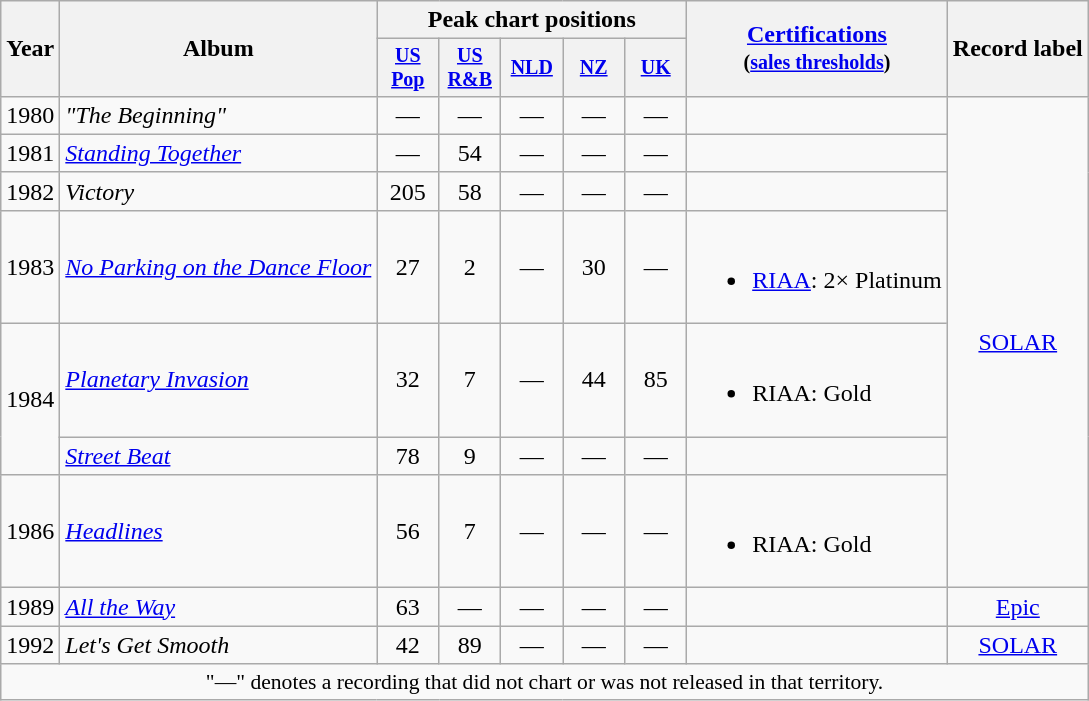<table class="wikitable" style="text-align:center;">
<tr>
<th rowspan="2">Year</th>
<th rowspan="2">Album</th>
<th colspan="5">Peak chart positions</th>
<th rowspan="2"><a href='#'>Certifications</a><br><small>(<a href='#'>sales thresholds</a>)</small></th>
<th rowspan="2">Record label</th>
</tr>
<tr style="font-size:smaller;">
<th width="35"><a href='#'>US Pop</a><br></th>
<th width="35"><a href='#'>US<br>R&B</a><br></th>
<th width="35"><a href='#'>NLD</a><br></th>
<th width="35"><a href='#'>NZ</a><br></th>
<th width="35"><a href='#'>UK</a><br></th>
</tr>
<tr>
<td rowspan="1">1980</td>
<td align="left"><em>"The Beginning"</em></td>
<td>—</td>
<td>—</td>
<td>—</td>
<td>—</td>
<td>—</td>
<td align=left></td>
<td rowspan="7"><a href='#'>SOLAR</a></td>
</tr>
<tr>
<td rowspan="1">1981</td>
<td align="left"><em><a href='#'>Standing Together</a></em></td>
<td>—</td>
<td>54</td>
<td>—</td>
<td>—</td>
<td>—</td>
<td align=left></td>
</tr>
<tr>
<td rowspan="1">1982</td>
<td align="left"><em>Victory</em></td>
<td>205</td>
<td>58</td>
<td>—</td>
<td>—</td>
<td>—</td>
<td align=left></td>
</tr>
<tr>
<td rowspan="1">1983</td>
<td align="left"><em><a href='#'>No Parking on the Dance Floor</a></em></td>
<td>27</td>
<td>2</td>
<td>—</td>
<td>30</td>
<td>—</td>
<td align=left><br><ul><li><a href='#'>RIAA</a>: 2× Platinum</li></ul></td>
</tr>
<tr>
<td rowspan="2">1984</td>
<td align="left"><em><a href='#'>Planetary Invasion</a></em></td>
<td>32</td>
<td>7</td>
<td>—</td>
<td>44</td>
<td>85</td>
<td align=left><br><ul><li>RIAA: Gold</li></ul></td>
</tr>
<tr>
<td align="left"><em><a href='#'>Street Beat</a></em></td>
<td>78</td>
<td>9</td>
<td>—</td>
<td>—</td>
<td>—</td>
<td align=left></td>
</tr>
<tr>
<td rowspan="1">1986</td>
<td align="left"><em><a href='#'>Headlines</a></em></td>
<td>56</td>
<td>7</td>
<td>—</td>
<td>—</td>
<td>—</td>
<td align=left><br><ul><li>RIAA: Gold</li></ul></td>
</tr>
<tr>
<td rowspan="1">1989</td>
<td align="left"><em><a href='#'>All the Way</a></em></td>
<td>63</td>
<td>—</td>
<td>—</td>
<td>—</td>
<td>—</td>
<td align=left></td>
<td rowspan="1"><a href='#'>Epic</a></td>
</tr>
<tr>
<td rowspan="1">1992</td>
<td align="left"><em>Let's Get Smooth</em></td>
<td>42</td>
<td>89</td>
<td>—</td>
<td>—</td>
<td>—</td>
<td align=left></td>
<td rowspan="1"><a href='#'>SOLAR</a></td>
</tr>
<tr>
<td colspan="15" style="font-size:90%">"—" denotes a recording that did not chart or was not released in that territory.</td>
</tr>
</table>
